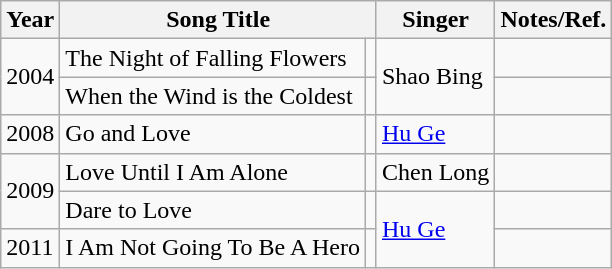<table class="wikitable">
<tr>
<th width=10>Year</th>
<th colspan=2>Song Title</th>
<th>Singer</th>
<th>Notes/Ref.</th>
</tr>
<tr>
<td rowspan=2>2004</td>
<td>The Night of Falling Flowers</td>
<td></td>
<td rowspan=2>Shao Bing</td>
<td></td>
</tr>
<tr>
<td>When the Wind is the Coldest</td>
<td></td>
<td></td>
</tr>
<tr>
<td>2008</td>
<td>Go and Love</td>
<td></td>
<td><a href='#'>Hu Ge</a></td>
<td></td>
</tr>
<tr>
<td ROWSPAN=2>2009</td>
<td>Love Until I Am Alone</td>
<td></td>
<td>Chen Long</td>
<td></td>
</tr>
<tr>
<td>Dare to Love</td>
<td></td>
<td rowspan=2><a href='#'>Hu Ge</a></td>
<td></td>
</tr>
<tr>
<td>2011</td>
<td>I Am Not Going To Be A Hero</td>
<td></td>
<td></td>
</tr>
</table>
